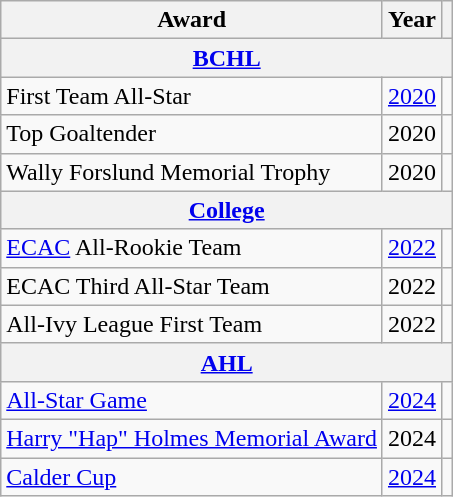<table class="wikitable">
<tr>
<th>Award</th>
<th>Year</th>
<th></th>
</tr>
<tr>
<th colspan="3"><a href='#'>BCHL</a></th>
</tr>
<tr>
<td>First Team All-Star</td>
<td><a href='#'>2020</a></td>
<td></td>
</tr>
<tr>
<td>Top Goaltender</td>
<td>2020</td>
<td></td>
</tr>
<tr>
<td>Wally Forslund Memorial Trophy</td>
<td>2020</td>
<td></td>
</tr>
<tr>
<th colspan="3"><a href='#'>College</a></th>
</tr>
<tr>
<td><a href='#'>ECAC</a> All-Rookie Team</td>
<td><a href='#'>2022</a></td>
<td></td>
</tr>
<tr>
<td>ECAC Third All-Star Team</td>
<td>2022</td>
<td></td>
</tr>
<tr>
<td>All-Ivy League First Team</td>
<td>2022</td>
<td></td>
</tr>
<tr>
<th colspan="3"><a href='#'>AHL</a></th>
</tr>
<tr>
<td><a href='#'>All-Star Game</a></td>
<td><a href='#'>2024</a></td>
<td></td>
</tr>
<tr>
<td><a href='#'>Harry "Hap" Holmes Memorial Award</a></td>
<td>2024</td>
<td></td>
</tr>
<tr>
<td><a href='#'>Calder Cup</a></td>
<td><a href='#'>2024</a></td>
<td></td>
</tr>
</table>
